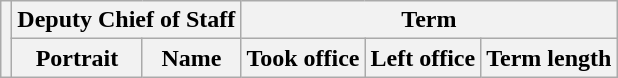<table class="wikitable sortable">
<tr>
<th rowspan=2></th>
<th colspan=2>Deputy Chief of Staff</th>
<th colspan=3>Term</th>
</tr>
<tr>
<th>Portrait</th>
<th>Name</th>
<th>Took office</th>
<th>Left office</th>
<th>Term length<br>









</th>
</tr>
</table>
